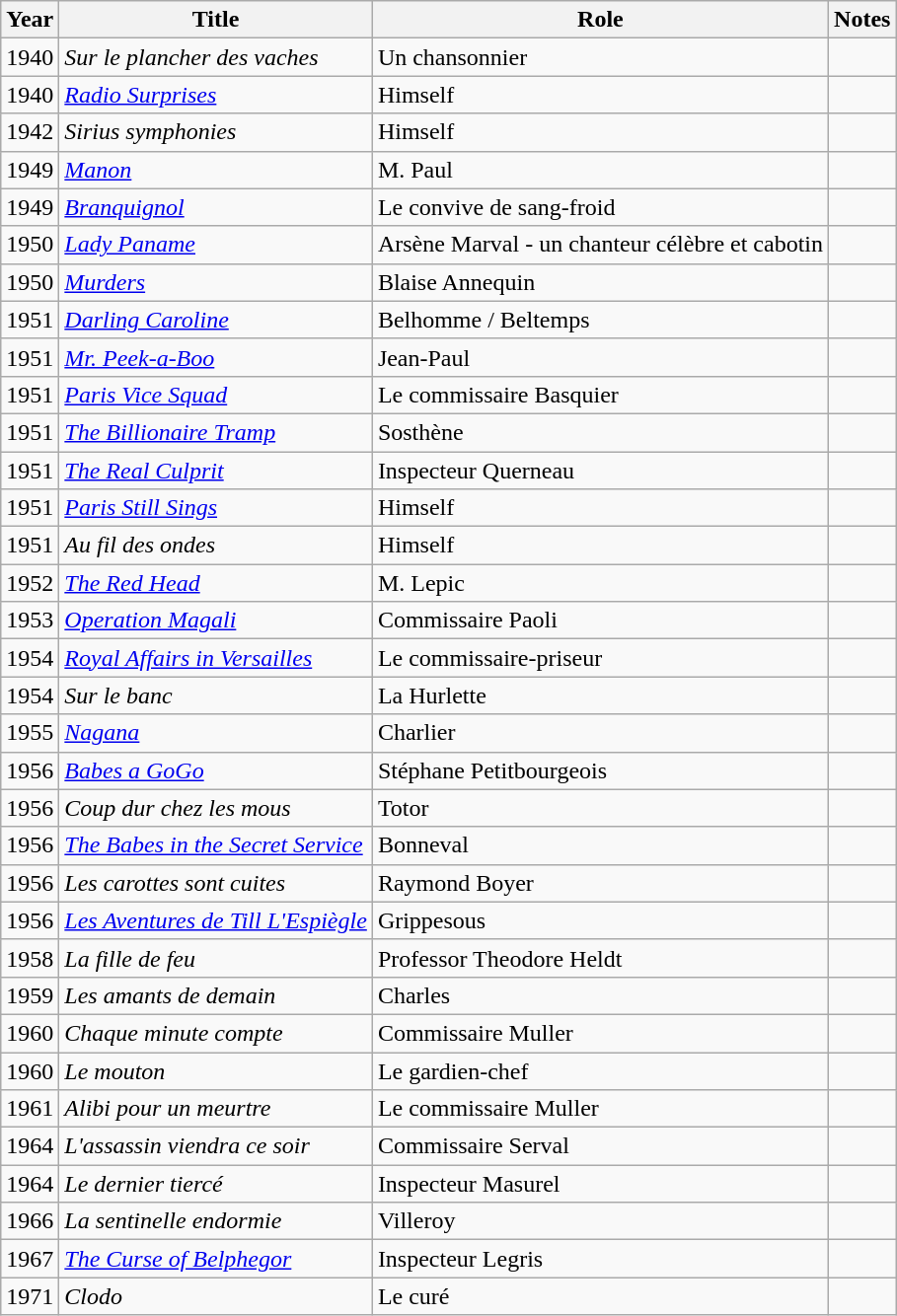<table class="wikitable">
<tr>
<th>Year</th>
<th>Title</th>
<th>Role</th>
<th>Notes</th>
</tr>
<tr>
<td>1940</td>
<td><em>Sur le plancher des vaches</em></td>
<td>Un chansonnier</td>
<td></td>
</tr>
<tr>
<td>1940</td>
<td><em><a href='#'>Radio Surprises</a></em></td>
<td>Himself</td>
<td></td>
</tr>
<tr>
<td>1942</td>
<td><em>Sirius symphonies</em></td>
<td>Himself</td>
<td></td>
</tr>
<tr>
<td>1949</td>
<td><em><a href='#'>Manon</a></em></td>
<td>M. Paul</td>
<td></td>
</tr>
<tr>
<td>1949</td>
<td><em><a href='#'>Branquignol</a></em></td>
<td>Le convive de sang-froid</td>
<td></td>
</tr>
<tr>
<td>1950</td>
<td><em><a href='#'>Lady Paname</a></em></td>
<td>Arsène Marval - un chanteur célèbre et cabotin</td>
<td></td>
</tr>
<tr>
<td>1950</td>
<td><em><a href='#'>Murders</a></em></td>
<td>Blaise Annequin</td>
<td></td>
</tr>
<tr>
<td>1951</td>
<td><em><a href='#'>Darling Caroline</a></em></td>
<td>Belhomme / Beltemps</td>
<td></td>
</tr>
<tr>
<td>1951</td>
<td><em><a href='#'>Mr. Peek-a-Boo</a></em></td>
<td>Jean-Paul</td>
<td></td>
</tr>
<tr>
<td>1951</td>
<td><em><a href='#'>Paris Vice Squad</a></em></td>
<td>Le commissaire Basquier</td>
<td></td>
</tr>
<tr>
<td>1951</td>
<td><em><a href='#'>The Billionaire Tramp</a></em></td>
<td>Sosthène</td>
<td></td>
</tr>
<tr>
<td>1951</td>
<td><em><a href='#'>The Real Culprit</a></em></td>
<td>Inspecteur Querneau</td>
<td></td>
</tr>
<tr>
<td>1951</td>
<td><em><a href='#'>Paris Still Sings</a></em></td>
<td>Himself</td>
<td></td>
</tr>
<tr>
<td>1951</td>
<td><em>Au fil des ondes</em></td>
<td>Himself</td>
<td></td>
</tr>
<tr>
<td>1952</td>
<td><em><a href='#'>The Red Head</a></em></td>
<td>M. Lepic</td>
<td></td>
</tr>
<tr>
<td>1953</td>
<td><em><a href='#'>Operation Magali</a></em></td>
<td>Commissaire Paoli</td>
<td></td>
</tr>
<tr>
<td>1954</td>
<td><em><a href='#'>Royal Affairs in Versailles</a></em></td>
<td>Le commissaire-priseur</td>
<td></td>
</tr>
<tr>
<td>1954</td>
<td><em>Sur le banc</em></td>
<td>La Hurlette</td>
<td></td>
</tr>
<tr>
<td>1955</td>
<td><em><a href='#'>Nagana</a></em></td>
<td>Charlier</td>
<td></td>
</tr>
<tr>
<td>1956</td>
<td><em><a href='#'>Babes a GoGo</a></em></td>
<td>Stéphane Petitbourgeois</td>
<td></td>
</tr>
<tr>
<td>1956</td>
<td><em>Coup dur chez les mous</em></td>
<td>Totor</td>
<td></td>
</tr>
<tr>
<td>1956</td>
<td><em><a href='#'>The Babes in the Secret Service</a></em></td>
<td>Bonneval</td>
<td></td>
</tr>
<tr>
<td>1956</td>
<td><em>Les carottes sont cuites</em></td>
<td>Raymond Boyer</td>
<td></td>
</tr>
<tr>
<td>1956</td>
<td><em><a href='#'>Les Aventures de Till L'Espiègle</a></em></td>
<td>Grippesous</td>
<td></td>
</tr>
<tr>
<td>1958</td>
<td><em>La fille de feu</em></td>
<td>Professor Theodore Heldt</td>
<td></td>
</tr>
<tr>
<td>1959</td>
<td><em>Les amants de demain</em></td>
<td>Charles</td>
<td></td>
</tr>
<tr>
<td>1960</td>
<td><em>Chaque minute compte</em></td>
<td>Commissaire Muller</td>
<td></td>
</tr>
<tr>
<td>1960</td>
<td><em>Le mouton</em></td>
<td>Le gardien-chef</td>
<td></td>
</tr>
<tr>
<td>1961</td>
<td><em>Alibi pour un meurtre</em></td>
<td>Le commissaire Muller</td>
<td></td>
</tr>
<tr>
<td>1964</td>
<td><em>L'assassin viendra ce soir</em></td>
<td>Commissaire Serval</td>
<td></td>
</tr>
<tr>
<td>1964</td>
<td><em>Le dernier tiercé</em></td>
<td>Inspecteur Masurel</td>
<td></td>
</tr>
<tr>
<td>1966</td>
<td><em>La sentinelle endormie</em></td>
<td>Villeroy</td>
<td></td>
</tr>
<tr>
<td>1967</td>
<td><em><a href='#'>The Curse of Belphegor</a></em></td>
<td>Inspecteur Legris</td>
<td></td>
</tr>
<tr>
<td>1971</td>
<td><em>Clodo</em></td>
<td>Le curé</td>
<td></td>
</tr>
</table>
